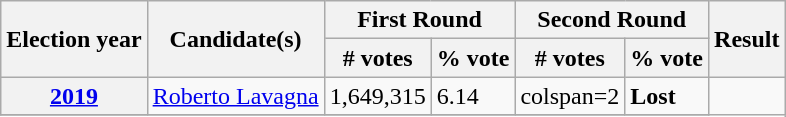<table class="wikitable">
<tr>
<th rowspan="2">Election year</th>
<th rowspan="2">Candidate(s)</th>
<th colspan="2">First Round</th>
<th colspan="2">Second Round</th>
<th rowspan="2">Result</th>
</tr>
<tr>
<th># votes</th>
<th>% vote</th>
<th># votes</th>
<th>% vote</th>
</tr>
<tr>
<th><a href='#'>2019</a></th>
<td><a href='#'>Roberto Lavagna</a></td>
<td>1,649,315</td>
<td>6.14</td>
<td>colspan=2 </td>
<td> <strong>Lost</strong></td>
</tr>
<tr>
</tr>
</table>
